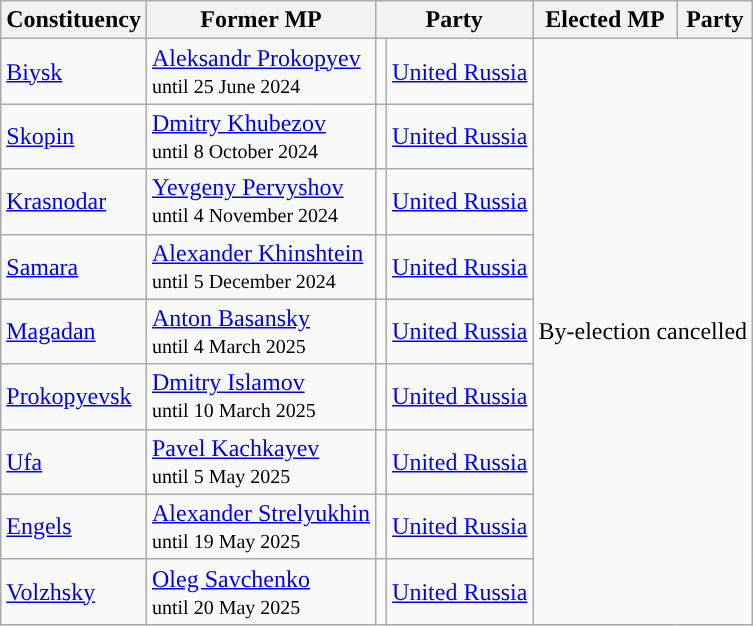<table class="wikitable">
<tr>
<th>Constituency</th>
<th>Former MP</th>
<th colspan=2>Party</th>
<th>Elected MP</th>
<th colspan=2>Party</th>
</tr>
<tr>
<td><a href='#'>Biysk</a></td>
<td><a href='#'>Aleksandr Prokopyev</a><br> <small>until 25 June 2024</small></td>
<td style="background-color:"></td>
<td><a href='#'>United Russia</a></td>
<td rowspan=9 colspan=3>By-election cancelled</td>
</tr>
<tr>
<td><a href='#'>Skopin</a></td>
<td><a href='#'>Dmitry Khubezov</a><br> <small>until 8 October 2024</small></td>
<td style="background-color:"></td>
<td><a href='#'>United Russia</a></td>
</tr>
<tr>
<td><a href='#'>Krasnodar</a></td>
<td><a href='#'>Yevgeny Pervyshov</a><br> <small>until 4 November 2024</small></td>
<td style="background-color:"></td>
<td><a href='#'>United Russia</a></td>
</tr>
<tr>
<td><a href='#'>Samara</a></td>
<td><a href='#'>Alexander Khinshtein</a><br> <small>until 5 December 2024</small></td>
<td style="background-color:"></td>
<td><a href='#'>United Russia</a></td>
</tr>
<tr>
<td><a href='#'>Magadan</a></td>
<td><a href='#'>Anton Basansky</a><br> <small>until 4 March 2025</small></td>
<td style="background-color:"></td>
<td><a href='#'>United Russia</a></td>
</tr>
<tr>
<td><a href='#'>Prokopyevsk</a></td>
<td><a href='#'>Dmitry Islamov</a><br> <small>until 10 March 2025</small></td>
<td style="background-color:"></td>
<td><a href='#'>United Russia</a></td>
</tr>
<tr>
<td><a href='#'>Ufa</a></td>
<td><a href='#'>Pavel Kachkayev</a><br> <small>until 5 May 2025</small></td>
<td style="background-color:"></td>
<td><a href='#'>United Russia</a></td>
</tr>
<tr>
<td><a href='#'>Engels</a></td>
<td><a href='#'>Alexander Strelyukhin</a><br> <small>until 19 May 2025</small></td>
<td style="background-color:"></td>
<td><a href='#'>United Russia</a></td>
</tr>
<tr>
<td><a href='#'>Volzhsky</a></td>
<td><a href='#'>Oleg Savchenko</a><br> <small>until 20 May 2025</small></td>
<td style="background-color:"></td>
<td><a href='#'>United Russia</a></td>
</tr>
</table>
